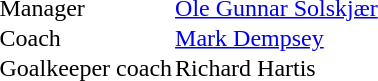<table cellspacing="0" cellspacing="2">
<tr>
<td>Manager</td>
<td><a href='#'>Ole Gunnar Solskjær</a></td>
</tr>
<tr>
<td>Coach</td>
<td><a href='#'>Mark Dempsey</a></td>
</tr>
<tr>
<td>Goalkeeper coach</td>
<td>Richard Hartis</td>
</tr>
</table>
